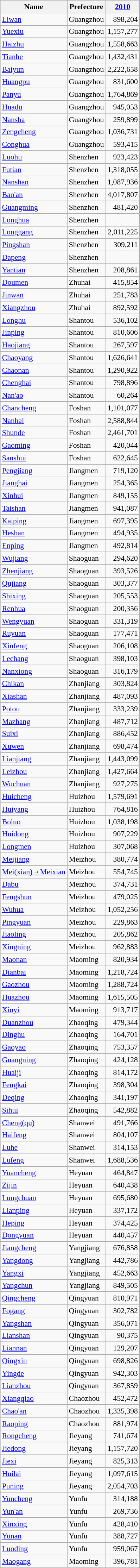<table class="wikitable sortable" style="font-size:90%;" align="center">
<tr>
<th>Name</th>
<th>Prefecture</th>
<th><a href='#'>2010</a></th>
</tr>
<tr>
<td><a href='#'>Liwan</a></td>
<td>Guangzhou</td>
<td style="text-align: right;">898,204</td>
</tr>
<tr>
<td><a href='#'>Yuexiu</a></td>
<td>Guangzhou</td>
<td style="text-align: right;">1,157,277</td>
</tr>
<tr>
<td><a href='#'>Haizhu</a></td>
<td>Guangzhou</td>
<td style="text-align: right;">1,558,663</td>
</tr>
<tr>
<td><a href='#'>Tianhe</a></td>
<td>Guangzhou</td>
<td style="text-align: right;">1,432,431</td>
</tr>
<tr>
<td><a href='#'>Baiyun</a></td>
<td>Guangzhou</td>
<td style="text-align: right;">2,222,658</td>
</tr>
<tr>
<td><a href='#'>Huangpu</a></td>
<td>Guangzhou</td>
<td style="text-align: right;">831,600</td>
</tr>
<tr>
<td><a href='#'>Panyu</a></td>
<td>Guangzhou</td>
<td style="text-align: right;">1,764,869</td>
</tr>
<tr>
<td><a href='#'>Huadu</a></td>
<td>Guangzhou</td>
<td style="text-align: right;">945,053</td>
</tr>
<tr>
<td><a href='#'>Nansha</a></td>
<td>Guangzhou</td>
<td style="text-align: right;">259,899</td>
</tr>
<tr>
<td><a href='#'>Zengcheng</a></td>
<td>Guangzhou</td>
<td style="text-align: right;">1,036,731</td>
</tr>
<tr>
<td><a href='#'>Conghua</a></td>
<td>Guangzhou</td>
<td style="text-align: right;">593,415</td>
</tr>
<tr>
</tr>
<tr>
<td><a href='#'>Luohu</a></td>
<td>Shenzhen</td>
<td style="text-align: right;">923,423</td>
</tr>
<tr>
<td><a href='#'>Futian</a></td>
<td>Shenzhen</td>
<td style="text-align: right;">1,318,055</td>
</tr>
<tr>
<td><a href='#'>Nanshan</a></td>
<td>Shenzhen</td>
<td style="text-align: right;">1,087,936</td>
</tr>
<tr>
<td><a href='#'>Bao'an</a></td>
<td>Shenzhen</td>
<td style="text-align: right;">4,017,807</td>
</tr>
<tr>
<td><a href='#'>Guangming</a></td>
<td>Shenzhen</td>
<td style="text-align: right;">481,420</td>
</tr>
<tr>
<td><a href='#'>Longhua</a></td>
<td>Shenzhen</td>
<td style="text-align: right;"></td>
</tr>
<tr>
<td><a href='#'>Longgang</a></td>
<td>Shenzhen</td>
<td style="text-align: right;">2,011,225</td>
</tr>
<tr>
<td><a href='#'>Pingshan</a></td>
<td>Shenzhen</td>
<td style="text-align: right;">309,211</td>
</tr>
<tr>
<td><a href='#'>Dapeng</a></td>
<td>Shenzhen</td>
<td style="text-align: right;"></td>
</tr>
<tr>
<td><a href='#'>Yantian</a></td>
<td>Shenzhen</td>
<td style="text-align: right;">208,861</td>
</tr>
<tr>
</tr>
<tr>
<td><a href='#'>Doumen</a></td>
<td>Zhuhai</td>
<td style="text-align: right;">415,854</td>
</tr>
<tr>
<td><a href='#'>Jinwan</a></td>
<td>Zhuhai</td>
<td style="text-align: right;">251,783</td>
</tr>
<tr>
<td><a href='#'>Xiangzhou</a></td>
<td>Zhuhai</td>
<td style="text-align: right;">892,592</td>
</tr>
<tr>
</tr>
<tr>
<td><a href='#'>Longhu</a></td>
<td>Shantou</td>
<td style="text-align: right;">536,102</td>
</tr>
<tr>
<td><a href='#'>Jinping</a></td>
<td>Shantou</td>
<td style="text-align: right;">810,606</td>
</tr>
<tr>
<td><a href='#'>Haojiang</a></td>
<td>Shantou</td>
<td style="text-align: right;">267,597</td>
</tr>
<tr>
<td><a href='#'>Chaoyang</a></td>
<td>Shantou</td>
<td style="text-align: right;">1,626,641</td>
</tr>
<tr>
<td><a href='#'>Chaonan</a></td>
<td>Shantou</td>
<td style="text-align: right;">1,290,922</td>
</tr>
<tr>
<td><a href='#'>Chenghai</a></td>
<td>Shantou</td>
<td style="text-align: right;">798,896</td>
</tr>
<tr>
<td><a href='#'>Nan'ao</a></td>
<td>Shantou</td>
<td style="text-align: right;">60,264</td>
</tr>
<tr>
</tr>
<tr>
<td><a href='#'>Chancheng</a></td>
<td>Foshan</td>
<td style="text-align: right;">1,101,077</td>
</tr>
<tr>
<td><a href='#'>Nanhai</a></td>
<td>Foshan</td>
<td style="text-align: right;">2,588,844</td>
</tr>
<tr>
<td><a href='#'>Shunde</a></td>
<td>Foshan</td>
<td style="text-align: right;">2,461,701</td>
</tr>
<tr>
<td><a href='#'>Gaoming</a></td>
<td>Foshan</td>
<td style="text-align: right;">420,044</td>
</tr>
<tr>
<td><a href='#'>Sanshui</a></td>
<td>Foshan</td>
<td style="text-align: right;">622,645</td>
</tr>
<tr>
</tr>
<tr>
<td><a href='#'>Pengjiang</a></td>
<td>Jiangmen</td>
<td style="text-align: right;">719,120</td>
</tr>
<tr>
<td><a href='#'>Jianghai</a></td>
<td>Jiangmen</td>
<td style="text-align: right;">254,365</td>
</tr>
<tr>
<td><a href='#'>Xinhui</a></td>
<td>Jiangmen</td>
<td style="text-align: right;">849,155</td>
</tr>
<tr>
<td><a href='#'>Taishan</a></td>
<td>Jiangmen</td>
<td style="text-align: right;">941,087</td>
</tr>
<tr>
<td><a href='#'>Kaiping</a></td>
<td>Jiangmen</td>
<td style="text-align: right;">697,395</td>
</tr>
<tr>
<td><a href='#'>Heshan</a></td>
<td>Jiangmen</td>
<td style="text-align: right;">494,935</td>
</tr>
<tr>
<td><a href='#'>Enping</a></td>
<td>Jiangmen</td>
<td style="text-align: right;">492,814</td>
</tr>
<tr>
</tr>
<tr>
<td><a href='#'>Wujiang</a></td>
<td>Shaoguan</td>
<td style="text-align: right;">294,620</td>
</tr>
<tr>
<td><a href='#'>Zhenjiang</a></td>
<td>Shaoguan</td>
<td style="text-align: right;">393,526</td>
</tr>
<tr>
<td><a href='#'>Qujiang</a></td>
<td>Shaoguan</td>
<td style="text-align: right;">303,377</td>
</tr>
<tr>
<td><a href='#'>Shixing</a></td>
<td>Shaoguan</td>
<td style="text-align: right;">205,553</td>
</tr>
<tr>
<td><a href='#'>Renhua</a></td>
<td>Shaoguan</td>
<td style="text-align: right;">200,356</td>
</tr>
<tr>
<td><a href='#'>Wengyuan</a></td>
<td>Shaoguan</td>
<td style="text-align: right;">331,319</td>
</tr>
<tr>
<td><a href='#'>Ruyuan</a></td>
<td>Shaoguan</td>
<td style="text-align: right;">177,471</td>
</tr>
<tr>
<td><a href='#'>Xinfeng</a></td>
<td>Shaoguan</td>
<td style="text-align: right;">206,108</td>
</tr>
<tr>
<td><a href='#'>Lechang</a></td>
<td>Shaoguan</td>
<td style="text-align: right;">398,103</td>
</tr>
<tr>
<td><a href='#'>Nanxiong</a></td>
<td>Shaoguan</td>
<td style="text-align: right;">316,179</td>
</tr>
<tr>
</tr>
<tr>
<td><a href='#'>Chikan</a></td>
<td>Zhanjiang</td>
<td style="text-align: right;">303,824</td>
</tr>
<tr>
<td><a href='#'>Xiashan</a></td>
<td>Zhanjiang</td>
<td style="text-align: right;">487,093</td>
</tr>
<tr>
<td><a href='#'>Potou</a></td>
<td>Zhanjiang</td>
<td style="text-align: right;">333,239</td>
</tr>
<tr>
<td><a href='#'>Mazhang</a></td>
<td>Zhanjiang</td>
<td style="text-align: right;">487,712</td>
</tr>
<tr>
<td><a href='#'>Suixi</a></td>
<td>Zhanjiang</td>
<td style="text-align: right;">886,452</td>
</tr>
<tr>
<td><a href='#'>Xuwen</a></td>
<td>Zhanjiang</td>
<td style="text-align: right;">698,474</td>
</tr>
<tr>
<td><a href='#'>Lianjiang</a></td>
<td>Zhanjiang</td>
<td style="text-align: right;">1,443,099</td>
</tr>
<tr>
<td><a href='#'>Leizhou</a></td>
<td>Zhanjiang</td>
<td style="text-align: right;">1,427,664</td>
</tr>
<tr>
<td><a href='#'>Wuchuan</a></td>
<td>Zhanjiang</td>
<td style="text-align: right;">927,275</td>
</tr>
<tr>
</tr>
<tr>
<td><a href='#'>Huicheng</a></td>
<td>Huizhou</td>
<td style="text-align: right;">1,579,691</td>
</tr>
<tr>
<td><a href='#'>Huiyang</a></td>
<td>Huizhou</td>
<td style="text-align: right;">764,816</td>
</tr>
<tr>
<td><a href='#'>Boluo</a></td>
<td>Huizhou</td>
<td style="text-align: right;">1,038,198</td>
</tr>
<tr>
<td><a href='#'>Huidong</a></td>
<td>Huizhou</td>
<td style="text-align: right;">907,229</td>
</tr>
<tr>
<td><a href='#'>Longmen</a></td>
<td>Huizhou</td>
<td style="text-align: right;">307,068</td>
</tr>
<tr>
</tr>
<tr>
<td><a href='#'>Meijiang</a></td>
<td>Meizhou</td>
<td style="text-align: right;">380,774</td>
</tr>
<tr>
<td><a href='#'>Mei(xian)→Meixian</a></td>
<td>Meizhou</td>
<td style="text-align: right;">554,745</td>
</tr>
<tr>
<td><a href='#'>Dabu</a></td>
<td>Meizhou</td>
<td style="text-align: right;">374,731</td>
</tr>
<tr>
<td><a href='#'>Fengshun</a></td>
<td>Meizhou</td>
<td style="text-align: right;">479,025</td>
</tr>
<tr>
<td><a href='#'>Wuhua</a></td>
<td>Meizhou</td>
<td style="text-align: right;">1,052,256</td>
</tr>
<tr>
<td><a href='#'>Pingyuan</a></td>
<td>Meizhou</td>
<td style="text-align: right;">229,863</td>
</tr>
<tr>
<td><a href='#'>Jiaoling</a></td>
<td>Meizhou</td>
<td style="text-align: right;">205,862</td>
</tr>
<tr>
<td><a href='#'>Xingning</a></td>
<td>Meizhou</td>
<td style="text-align: right;">962,883</td>
</tr>
<tr>
</tr>
<tr>
<td><a href='#'>Maonan</a></td>
<td>Maoming</td>
<td style="text-align: right;">820,934</td>
</tr>
<tr>
<td><a href='#'>Dianbai</a></td>
<td>Maoming</td>
<td style="text-align: right;">1,218,724</td>
</tr>
<tr>
<td><a href='#'>Gaozhou</a></td>
<td>Maoming</td>
<td style="text-align: right;">1,288,724</td>
</tr>
<tr>
<td><a href='#'>Huazhou</a></td>
<td>Maoming</td>
<td style="text-align: right;">1,615,505</td>
</tr>
<tr>
<td><a href='#'>Xinyi</a></td>
<td>Maoming</td>
<td style="text-align: right;">913,717</td>
</tr>
<tr>
</tr>
<tr>
<td><a href='#'>Duanzhou</a></td>
<td>Zhaoqing</td>
<td style="text-align: right;">479,344</td>
</tr>
<tr>
<td><a href='#'>Dinghu</a></td>
<td>Zhaoqing</td>
<td style="text-align: right;">164,701</td>
</tr>
<tr>
<td><a href='#'>Gaoyao</a></td>
<td>Zhaoqing</td>
<td style="text-align: right;">753,357</td>
</tr>
<tr>
<td><a href='#'>Guangning</a></td>
<td>Zhaoqing</td>
<td style="text-align: right;">424,128</td>
</tr>
<tr>
<td><a href='#'>Huaiji</a></td>
<td>Zhaoqing</td>
<td style="text-align: right;">814,172</td>
</tr>
<tr>
<td><a href='#'>Fengkai</a></td>
<td>Zhaoqing</td>
<td style="text-align: right;">398,304</td>
</tr>
<tr>
<td><a href='#'>Deqing</a></td>
<td>Zhaoqing</td>
<td style="text-align: right;">341,197</td>
</tr>
<tr>
<td><a href='#'>Sihui</a></td>
<td>Zhaoqing</td>
<td style="text-align: right;">542,882</td>
</tr>
<tr>
</tr>
<tr>
<td><a href='#'>Cheng(qu)</a></td>
<td>Shanwei</td>
<td style="text-align: right;">491,766</td>
</tr>
<tr>
<td><a href='#'>Haifeng</a></td>
<td>Shanwei</td>
<td style="text-align: right;">804,107</td>
</tr>
<tr>
<td><a href='#'>Luhe</a></td>
<td>Shanwei</td>
<td style="text-align: right;">314,153</td>
</tr>
<tr>
<td><a href='#'>Lufeng</a></td>
<td>Shanwei</td>
<td style="text-align: right;">1,688,536</td>
</tr>
<tr>
</tr>
<tr>
<td><a href='#'>Yuancheng</a></td>
<td>Heyuan</td>
<td style="text-align: right;">464,847</td>
</tr>
<tr>
<td><a href='#'>Zijin</a></td>
<td>Heyuan</td>
<td style="text-align: right;">640,438</td>
</tr>
<tr>
<td><a href='#'>Lungchuan</a></td>
<td>Heyuan</td>
<td style="text-align: right;">695,680</td>
</tr>
<tr>
<td><a href='#'>Lianping</a></td>
<td>Heyuan</td>
<td style="text-align: right;">337,172</td>
</tr>
<tr>
<td><a href='#'>Heping</a></td>
<td>Heyuan</td>
<td style="text-align: right;">374,425</td>
</tr>
<tr>
<td><a href='#'>Dongyuan</a></td>
<td>Heyuan</td>
<td style="text-align: right;">440,457</td>
</tr>
<tr>
</tr>
<tr>
<td><a href='#'>Jiangcheng</a></td>
<td>Yangjiang</td>
<td style="text-align: right;">676,858</td>
</tr>
<tr>
<td><a href='#'>Yangdong</a></td>
<td>Yangjiang</td>
<td style="text-align: right;">442,786</td>
</tr>
<tr>
<td><a href='#'>Yangxi</a></td>
<td>Yangjiang</td>
<td style="text-align: right;">452,663</td>
</tr>
<tr>
<td><a href='#'>Yangchun</a></td>
<td>Yangjiang</td>
<td style="text-align: right;">849,505</td>
</tr>
<tr>
</tr>
<tr>
<td><a href='#'>Qingcheng</a></td>
<td>Qingyuan</td>
<td style="text-align: right;">810,971</td>
</tr>
<tr>
<td><a href='#'>Fogang</a></td>
<td>Qingyuan</td>
<td style="text-align: right;">302,782</td>
</tr>
<tr>
<td><a href='#'>Yangshan</a></td>
<td>Qingyuan</td>
<td style="text-align: right;">356,071</td>
</tr>
<tr>
<td><a href='#'>Lianshan</a></td>
<td>Qingyuan</td>
<td style="text-align: right;">90,375</td>
</tr>
<tr>
<td><a href='#'>Liannan</a></td>
<td>Qingyuan</td>
<td style="text-align: right;">129,207</td>
</tr>
<tr>
<td><a href='#'>Qingxin</a></td>
<td>Qingyuan</td>
<td style="text-align: right;">698,826</td>
</tr>
<tr>
<td><a href='#'>Yingde</a></td>
<td>Qingyuan</td>
<td style="text-align: right;">942,303</td>
</tr>
<tr>
<td><a href='#'>Lianzhou</a></td>
<td>Qingyuan</td>
<td style="text-align: right;">367,859</td>
</tr>
<tr>
</tr>
<tr>
<td><a href='#'>Xiangqiao</a></td>
<td>Chaozhou</td>
<td style="text-align: right;">452,472</td>
</tr>
<tr>
<td><a href='#'>Chao'an</a></td>
<td>Chaozhou</td>
<td style="text-align: right;">1,335,398</td>
</tr>
<tr>
<td><a href='#'>Raoping</a></td>
<td>Chaozhou</td>
<td style="text-align: right;">881,974</td>
</tr>
<tr>
</tr>
<tr>
<td><a href='#'>Rongcheng</a></td>
<td>Jieyang</td>
<td style="text-align: right;">741,674</td>
</tr>
<tr>
<td><a href='#'>Jiedong</a></td>
<td>Jieyang</td>
<td style="text-align: right;">1,157,720</td>
</tr>
<tr>
<td><a href='#'>Jiexi</a></td>
<td>Jieyang</td>
<td style="text-align: right;">825,313</td>
</tr>
<tr>
<td><a href='#'>Huilai</a></td>
<td>Jieyang</td>
<td style="text-align: right;">1,097,615</td>
</tr>
<tr>
<td><a href='#'>Puning</a></td>
<td>Jieyang</td>
<td style="text-align: right;">2,054,703</td>
</tr>
<tr>
<td><a href='#'>Yuncheng</a></td>
<td>Yunfu</td>
<td style="text-align: right;">314,188</td>
</tr>
<tr>
<td><a href='#'>Yun'an</a></td>
<td>Yunfu</td>
<td style="text-align: right;">269,736</td>
</tr>
<tr>
<td><a href='#'>Xinxing</a></td>
<td>Yunfu</td>
<td style="text-align: right;">428,410</td>
</tr>
<tr>
<td><a href='#'>Yunan</a></td>
<td>Yunfu</td>
<td style="text-align: right;">388,727</td>
</tr>
<tr>
<td><a href='#'>Luoding</a></td>
<td>Yunfu</td>
<td style="text-align: right;">959,067</td>
</tr>
<tr>
<td><a href='#'>Maogang</a> </td>
<td>Maoming</td>
<td style="text-align: right;">396,781</td>
</tr>
</table>
